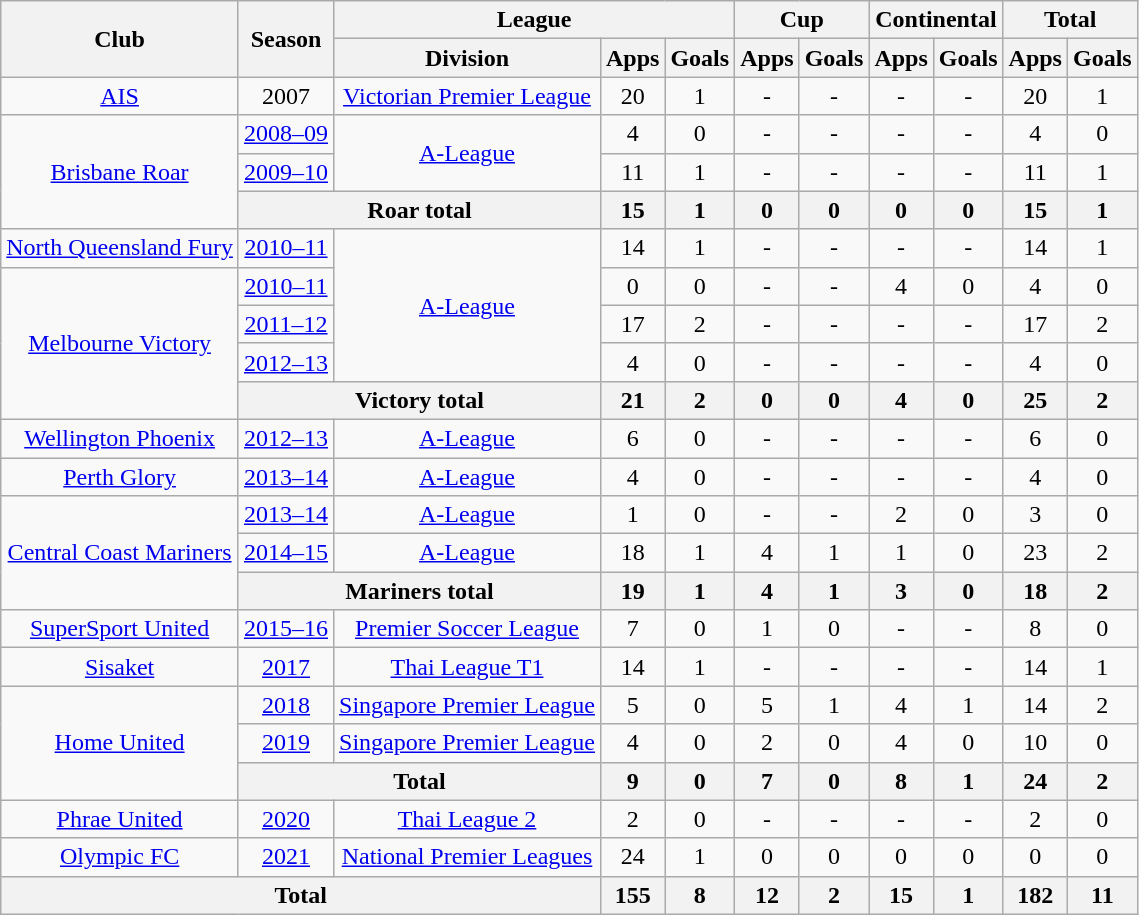<table class="wikitable" style="text-align: center;">
<tr>
<th rowspan="2">Club</th>
<th rowspan="2">Season</th>
<th colspan="3">League</th>
<th colspan="2">Cup</th>
<th colspan="2">Continental</th>
<th colspan="2">Total</th>
</tr>
<tr>
<th>Division</th>
<th>Apps</th>
<th>Goals</th>
<th>Apps</th>
<th>Goals</th>
<th>Apps</th>
<th>Goals</th>
<th>Apps</th>
<th>Goals</th>
</tr>
<tr>
<td><a href='#'>AIS</a></td>
<td>2007</td>
<td><a href='#'>Victorian Premier League</a></td>
<td>20</td>
<td>1</td>
<td>-</td>
<td>-</td>
<td>-</td>
<td>-</td>
<td>20</td>
<td>1</td>
</tr>
<tr>
<td rowspan="3" valign="center"><a href='#'>Brisbane Roar</a></td>
<td><a href='#'>2008–09</a></td>
<td rowspan="2"><a href='#'>A-League</a></td>
<td>4</td>
<td>0</td>
<td>-</td>
<td>-</td>
<td>-</td>
<td>-</td>
<td>4</td>
<td>0</td>
</tr>
<tr>
<td><a href='#'>2009–10</a></td>
<td>11</td>
<td>1</td>
<td>-</td>
<td>-</td>
<td>-</td>
<td>-</td>
<td>11</td>
<td>1</td>
</tr>
<tr>
<th colspan=2>Roar total</th>
<th>15</th>
<th>1</th>
<th>0</th>
<th>0</th>
<th>0</th>
<th>0</th>
<th>15</th>
<th>1</th>
</tr>
<tr>
<td rowspan="1" valign="center"><a href='#'>North Queensland Fury</a></td>
<td><a href='#'>2010–11</a></td>
<td rowspan="4"><a href='#'>A-League</a></td>
<td>14</td>
<td>1</td>
<td>-</td>
<td>-</td>
<td>-</td>
<td>-</td>
<td>14</td>
<td>1</td>
</tr>
<tr>
<td rowspan="4" valign="center"><a href='#'>Melbourne Victory</a></td>
<td><a href='#'>2010–11</a></td>
<td>0</td>
<td>0</td>
<td>-</td>
<td>-</td>
<td>4</td>
<td>0</td>
<td>4</td>
<td>0</td>
</tr>
<tr>
<td><a href='#'>2011–12</a></td>
<td>17</td>
<td>2</td>
<td>-</td>
<td>-</td>
<td>-</td>
<td>-</td>
<td>17</td>
<td>2</td>
</tr>
<tr>
<td><a href='#'>2012–13</a></td>
<td>4</td>
<td>0</td>
<td>-</td>
<td>-</td>
<td>-</td>
<td>-</td>
<td>4</td>
<td>0</td>
</tr>
<tr>
<th colspan=2>Victory total</th>
<th>21</th>
<th>2</th>
<th>0</th>
<th>0</th>
<th>4</th>
<th>0</th>
<th>25</th>
<th>2</th>
</tr>
<tr>
<td><a href='#'>Wellington Phoenix</a></td>
<td><a href='#'>2012–13</a></td>
<td><a href='#'>A-League</a></td>
<td>6</td>
<td>0</td>
<td>-</td>
<td>-</td>
<td>-</td>
<td>-</td>
<td>6</td>
<td>0</td>
</tr>
<tr>
<td><a href='#'>Perth Glory</a></td>
<td><a href='#'>2013–14</a></td>
<td><a href='#'>A-League</a></td>
<td>4</td>
<td>0</td>
<td>-</td>
<td>-</td>
<td>-</td>
<td>-</td>
<td>4</td>
<td>0</td>
</tr>
<tr>
<td rowspan=3><a href='#'>Central Coast Mariners</a></td>
<td><a href='#'>2013–14</a></td>
<td><a href='#'>A-League</a></td>
<td>1</td>
<td>0</td>
<td>-</td>
<td>-</td>
<td>2</td>
<td>0</td>
<td>3</td>
<td>0</td>
</tr>
<tr>
<td><a href='#'>2014–15</a></td>
<td><a href='#'>A-League</a></td>
<td>18</td>
<td>1</td>
<td>4</td>
<td>1</td>
<td>1</td>
<td>0</td>
<td>23</td>
<td>2</td>
</tr>
<tr>
<th colspan=2>Mariners total</th>
<th>19</th>
<th>1</th>
<th>4</th>
<th>1</th>
<th>3</th>
<th>0</th>
<th>18</th>
<th>2</th>
</tr>
<tr>
<td><a href='#'>SuperSport United</a></td>
<td><a href='#'>2015–16</a></td>
<td><a href='#'>Premier Soccer League</a></td>
<td>7</td>
<td>0</td>
<td>1</td>
<td>0</td>
<td>-</td>
<td>-</td>
<td>8</td>
<td>0</td>
</tr>
<tr>
<td><a href='#'>Sisaket</a></td>
<td><a href='#'>2017</a></td>
<td><a href='#'>Thai League T1</a></td>
<td>14</td>
<td>1</td>
<td>-</td>
<td>-</td>
<td>-</td>
<td>-</td>
<td>14</td>
<td>1</td>
</tr>
<tr>
<td rowspan=3><a href='#'>Home United</a></td>
<td><a href='#'>2018</a></td>
<td><a href='#'>Singapore Premier League</a></td>
<td>5</td>
<td>0</td>
<td>5</td>
<td>1</td>
<td>4</td>
<td>1</td>
<td>14</td>
<td>2</td>
</tr>
<tr>
<td><a href='#'>2019</a></td>
<td><a href='#'>Singapore Premier League</a></td>
<td>4</td>
<td>0</td>
<td>2</td>
<td>0</td>
<td>4</td>
<td>0</td>
<td>10</td>
<td>0</td>
</tr>
<tr>
<th colspan=2>Total</th>
<th>9</th>
<th>0</th>
<th>7</th>
<th>0</th>
<th>8</th>
<th>1</th>
<th>24</th>
<th>2</th>
</tr>
<tr>
<td><a href='#'>Phrae United</a></td>
<td><a href='#'>2020</a></td>
<td><a href='#'>Thai League 2</a></td>
<td>2</td>
<td>0</td>
<td>-</td>
<td>-</td>
<td>-</td>
<td>-</td>
<td>2</td>
<td>0</td>
</tr>
<tr>
<td><a href='#'>Olympic FC</a></td>
<td><a href='#'>2021</a></td>
<td><a href='#'>National Premier Leagues</a></td>
<td>24</td>
<td>1</td>
<td>0</td>
<td>0</td>
<td>0</td>
<td>0</td>
<td>0</td>
<td>0</td>
</tr>
<tr>
<th colspan="3">Total</th>
<th>155</th>
<th>8</th>
<th>12</th>
<th>2</th>
<th>15</th>
<th>1</th>
<th>182</th>
<th>11</th>
</tr>
</table>
